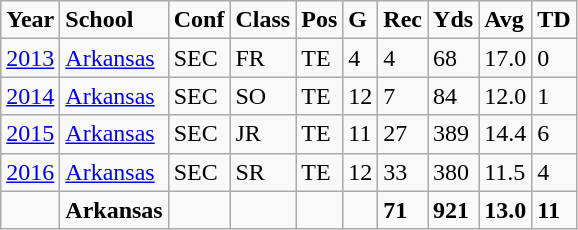<table class="wikitable">
<tr>
<td style="font-weight:bold;">Year</td>
<td style="font-weight:bold;">School</td>
<td style="font-weight:bold;">Conf</td>
<td style="font-weight:bold;">Class</td>
<td style="font-weight:bold;">Pos</td>
<td style="font-weight:bold;">G</td>
<td style="font-weight:bold;">Rec</td>
<td style="font-weight:bold;">Yds</td>
<td style="font-weight:bold;">Avg</td>
<td style="font-weight:bold;">TD</td>
</tr>
<tr>
<td><a href='#'>2013</a></td>
<td><a href='#'>Arkansas</a></td>
<td>SEC</td>
<td>FR</td>
<td>TE</td>
<td>4</td>
<td>4</td>
<td>68</td>
<td>17.0</td>
<td>0</td>
</tr>
<tr>
<td><a href='#'>2014</a></td>
<td><a href='#'>Arkansas</a></td>
<td>SEC</td>
<td>SO</td>
<td>TE</td>
<td>12</td>
<td>7</td>
<td>84</td>
<td>12.0</td>
<td>1</td>
</tr>
<tr>
<td><a href='#'>2015</a></td>
<td><a href='#'>Arkansas</a></td>
<td>SEC</td>
<td>JR</td>
<td>TE</td>
<td>11</td>
<td>27</td>
<td>389</td>
<td>14.4</td>
<td>6</td>
</tr>
<tr>
<td><a href='#'>2016</a></td>
<td><a href='#'>Arkansas</a></td>
<td>SEC</td>
<td>SR</td>
<td>TE</td>
<td>12</td>
<td>33</td>
<td>380</td>
<td>11.5</td>
<td>4</td>
</tr>
<tr>
<td style="font-weight:bold;"></td>
<td style="font-weight:bold;">Arkansas</td>
<td style="font-weight:bold;"></td>
<td style="font-weight:bold;"></td>
<td style="font-weight:bold;"></td>
<td style="font-weight:bold;"></td>
<td style="font-weight:bold;">71</td>
<td style="font-weight:bold;">921</td>
<td style="font-weight:bold;">13.0</td>
<td style="font-weight:bold;">11</td>
</tr>
</table>
